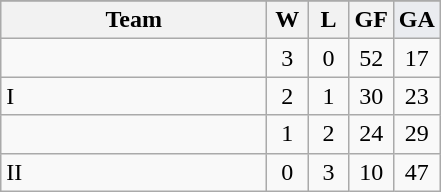<table class=wikitable style=text-align:center>
<tr>
</tr>
<tr bgcolor=eaecf0>
<th width=170>Team</th>
<th width=20>W</th>
<th width=20>L</th>
<th width=20>GF</th>
<td width=20><strong>GA</strong></td>
</tr>
<tr bgcolor=>
<td align=left></td>
<td>3</td>
<td>0</td>
<td>52</td>
<td>17</td>
</tr>
<tr bgcolor=>
<td align=left> I</td>
<td>2</td>
<td>1</td>
<td>30</td>
<td>23</td>
</tr>
<tr bgcolor=>
<td align=left></td>
<td>1</td>
<td>2</td>
<td>24</td>
<td>29</td>
</tr>
<tr bgcolor=>
<td align=left> II</td>
<td>0</td>
<td>3</td>
<td>10</td>
<td>47</td>
</tr>
</table>
